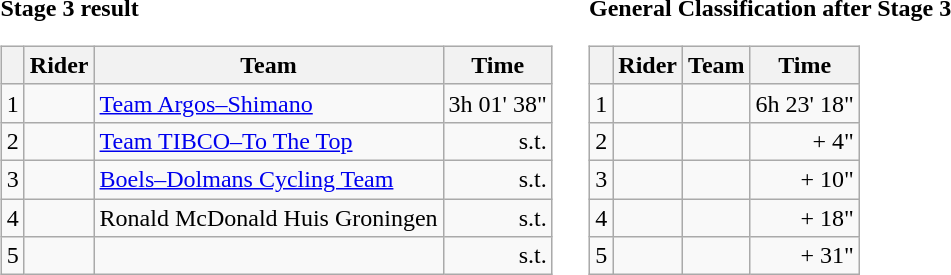<table>
<tr>
<td><strong>Stage 3 result</strong><br><table class="wikitable">
<tr>
<th></th>
<th>Rider</th>
<th>Team</th>
<th>Time</th>
</tr>
<tr>
<td>1</td>
<td> </td>
<td><a href='#'>Team Argos–Shimano</a></td>
<td align="right">3h 01' 38"</td>
</tr>
<tr>
<td>2</td>
<td></td>
<td><a href='#'>Team TIBCO–To The Top</a></td>
<td align="right">s.t.</td>
</tr>
<tr>
<td>3</td>
<td> </td>
<td><a href='#'>Boels–Dolmans Cycling Team</a></td>
<td align="right">s.t.</td>
</tr>
<tr>
<td>4</td>
<td></td>
<td>Ronald McDonald Huis Groningen</td>
<td align="right">s.t.</td>
</tr>
<tr>
<td>5</td>
<td></td>
<td></td>
<td align="right">s.t.</td>
</tr>
</table>
</td>
<td></td>
<td><strong>General Classification after Stage 3</strong><br><table class="wikitable">
<tr>
<th></th>
<th>Rider</th>
<th>Team</th>
<th>Time</th>
</tr>
<tr>
<td>1</td>
<td> </td>
<td></td>
<td align="right">6h 23' 18"</td>
</tr>
<tr>
<td>2</td>
<td></td>
<td></td>
<td align="right">+ 4"</td>
</tr>
<tr>
<td>3</td>
<td></td>
<td></td>
<td align="right">+ 10"</td>
</tr>
<tr>
<td>4</td>
<td></td>
<td></td>
<td align="right">+ 18"</td>
</tr>
<tr>
<td>5</td>
<td></td>
<td></td>
<td align="right">+ 31"</td>
</tr>
</table>
</td>
</tr>
</table>
